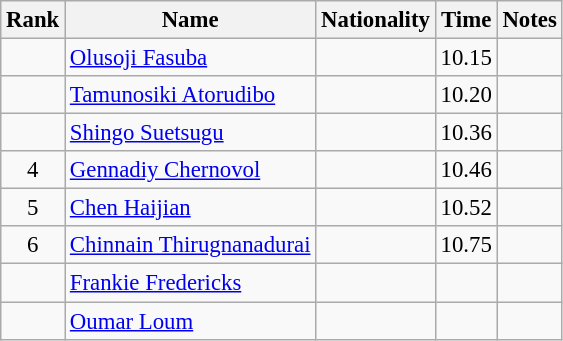<table class="wikitable sortable" style="text-align:center;font-size:95%">
<tr>
<th>Rank</th>
<th>Name</th>
<th>Nationality</th>
<th>Time</th>
<th>Notes</th>
</tr>
<tr>
<td></td>
<td align=left><a href='#'>Olusoji Fasuba</a></td>
<td align=left></td>
<td>10.15</td>
<td></td>
</tr>
<tr>
<td></td>
<td align=left><a href='#'>Tamunosiki Atorudibo</a></td>
<td align=left></td>
<td>10.20</td>
<td></td>
</tr>
<tr>
<td></td>
<td align=left><a href='#'>Shingo Suetsugu</a></td>
<td align=left></td>
<td>10.36</td>
<td></td>
</tr>
<tr>
<td>4</td>
<td align=left><a href='#'>Gennadiy Chernovol</a></td>
<td align=left></td>
<td>10.46</td>
<td></td>
</tr>
<tr>
<td>5</td>
<td align=left><a href='#'>Chen Haijian</a></td>
<td align=left></td>
<td>10.52</td>
<td></td>
</tr>
<tr>
<td>6</td>
<td align=left><a href='#'>Chinnain Thirugnanadurai</a></td>
<td align=left></td>
<td>10.75</td>
<td></td>
</tr>
<tr>
<td></td>
<td align=left><a href='#'>Frankie Fredericks</a></td>
<td align=left></td>
<td></td>
<td></td>
</tr>
<tr>
<td></td>
<td align=left><a href='#'>Oumar Loum</a></td>
<td align=left></td>
<td></td>
<td></td>
</tr>
</table>
